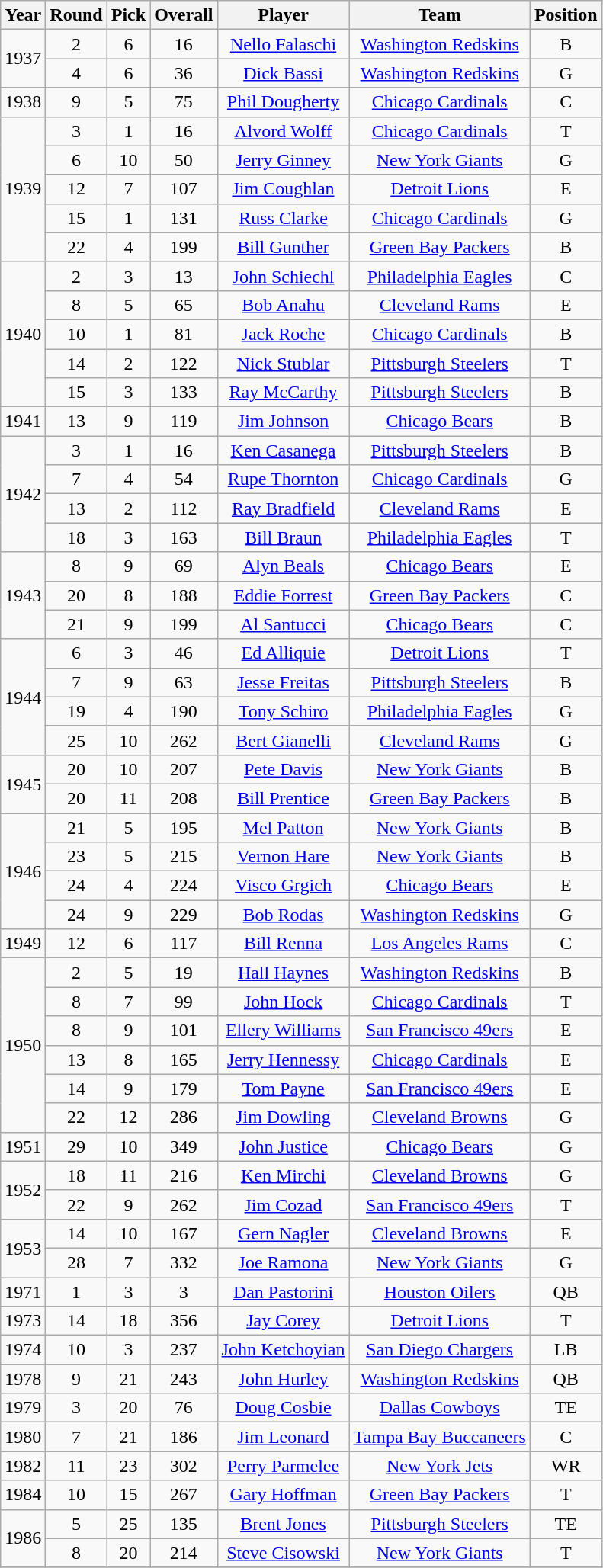<table class="wikitable sortable" style="text-align: center;">
<tr>
<th>Year</th>
<th>Round</th>
<th>Pick</th>
<th>Overall</th>
<th>Player</th>
<th>Team</th>
<th>Position</th>
</tr>
<tr>
<td rowspan="2">1937</td>
<td>2</td>
<td>6</td>
<td>16</td>
<td><a href='#'>Nello Falaschi</a></td>
<td><a href='#'>Washington Redskins</a></td>
<td>B</td>
</tr>
<tr>
<td>4</td>
<td>6</td>
<td>36</td>
<td><a href='#'>Dick Bassi</a></td>
<td><a href='#'>Washington Redskins</a></td>
<td>G</td>
</tr>
<tr>
<td>1938</td>
<td>9</td>
<td>5</td>
<td>75</td>
<td><a href='#'>Phil Dougherty</a></td>
<td><a href='#'>Chicago Cardinals</a></td>
<td>C</td>
</tr>
<tr>
<td rowspan="5">1939</td>
<td>3</td>
<td>1</td>
<td>16</td>
<td><a href='#'>Alvord Wolff</a></td>
<td><a href='#'>Chicago Cardinals</a></td>
<td>T</td>
</tr>
<tr>
<td>6</td>
<td>10</td>
<td>50</td>
<td><a href='#'>Jerry Ginney</a></td>
<td><a href='#'>New York Giants</a></td>
<td>G</td>
</tr>
<tr>
<td>12</td>
<td>7</td>
<td>107</td>
<td><a href='#'>Jim Coughlan</a></td>
<td><a href='#'>Detroit Lions</a></td>
<td>E</td>
</tr>
<tr>
<td>15</td>
<td>1</td>
<td>131</td>
<td><a href='#'>Russ Clarke</a></td>
<td><a href='#'>Chicago Cardinals</a></td>
<td>G</td>
</tr>
<tr>
<td>22</td>
<td>4</td>
<td>199</td>
<td><a href='#'>Bill Gunther</a></td>
<td><a href='#'>Green Bay Packers</a></td>
<td>B</td>
</tr>
<tr>
<td rowspan="5">1940</td>
<td>2</td>
<td>3</td>
<td>13</td>
<td><a href='#'>John Schiechl</a></td>
<td><a href='#'>Philadelphia Eagles</a></td>
<td>C</td>
</tr>
<tr>
<td>8</td>
<td>5</td>
<td>65</td>
<td><a href='#'>Bob Anahu</a></td>
<td><a href='#'>Cleveland Rams</a></td>
<td>E</td>
</tr>
<tr>
<td>10</td>
<td>1</td>
<td>81</td>
<td><a href='#'>Jack Roche</a></td>
<td><a href='#'>Chicago Cardinals</a></td>
<td>B</td>
</tr>
<tr>
<td>14</td>
<td>2</td>
<td>122</td>
<td><a href='#'>Nick Stublar</a></td>
<td><a href='#'>Pittsburgh Steelers</a></td>
<td>T</td>
</tr>
<tr>
<td>15</td>
<td>3</td>
<td>133</td>
<td><a href='#'>Ray McCarthy</a></td>
<td><a href='#'>Pittsburgh Steelers</a></td>
<td>B</td>
</tr>
<tr>
<td>1941</td>
<td>13</td>
<td>9</td>
<td>119</td>
<td><a href='#'>Jim Johnson</a></td>
<td><a href='#'>Chicago Bears</a></td>
<td>B</td>
</tr>
<tr>
<td rowspan="4">1942</td>
<td>3</td>
<td>1</td>
<td>16</td>
<td><a href='#'>Ken Casanega</a></td>
<td><a href='#'>Pittsburgh Steelers</a></td>
<td>B</td>
</tr>
<tr>
<td>7</td>
<td>4</td>
<td>54</td>
<td><a href='#'>Rupe Thornton</a></td>
<td><a href='#'>Chicago Cardinals</a></td>
<td>G</td>
</tr>
<tr>
<td>13</td>
<td>2</td>
<td>112</td>
<td><a href='#'>Ray Bradfield</a></td>
<td><a href='#'>Cleveland Rams</a></td>
<td>E</td>
</tr>
<tr>
<td>18</td>
<td>3</td>
<td>163</td>
<td><a href='#'>Bill Braun</a></td>
<td><a href='#'>Philadelphia Eagles</a></td>
<td>T</td>
</tr>
<tr>
<td rowspan="3">1943</td>
<td>8</td>
<td>9</td>
<td>69</td>
<td><a href='#'>Alyn Beals</a></td>
<td><a href='#'>Chicago Bears</a></td>
<td>E</td>
</tr>
<tr>
<td>20</td>
<td>8</td>
<td>188</td>
<td><a href='#'>Eddie Forrest</a></td>
<td><a href='#'>Green Bay Packers</a></td>
<td>C</td>
</tr>
<tr>
<td>21</td>
<td>9</td>
<td>199</td>
<td><a href='#'>Al Santucci</a></td>
<td><a href='#'>Chicago Bears</a></td>
<td>C</td>
</tr>
<tr>
<td rowspan="4">1944</td>
<td>6</td>
<td>3</td>
<td>46</td>
<td><a href='#'>Ed Alliquie</a></td>
<td><a href='#'>Detroit Lions</a></td>
<td>T</td>
</tr>
<tr>
<td>7</td>
<td>9</td>
<td>63</td>
<td><a href='#'>Jesse Freitas</a></td>
<td><a href='#'>Pittsburgh Steelers</a></td>
<td>B</td>
</tr>
<tr>
<td>19</td>
<td>4</td>
<td>190</td>
<td><a href='#'>Tony Schiro</a></td>
<td><a href='#'>Philadelphia Eagles</a></td>
<td>G</td>
</tr>
<tr>
<td>25</td>
<td>10</td>
<td>262</td>
<td><a href='#'>Bert Gianelli</a></td>
<td><a href='#'>Cleveland Rams</a></td>
<td>G</td>
</tr>
<tr>
<td rowspan="2">1945</td>
<td>20</td>
<td>10</td>
<td>207</td>
<td><a href='#'>Pete Davis</a></td>
<td><a href='#'>New York Giants</a></td>
<td>B</td>
</tr>
<tr>
<td>20</td>
<td>11</td>
<td>208</td>
<td><a href='#'>Bill Prentice</a></td>
<td><a href='#'>Green Bay Packers</a></td>
<td>B</td>
</tr>
<tr>
<td rowspan="4">1946</td>
<td>21</td>
<td>5</td>
<td>195</td>
<td><a href='#'>Mel Patton</a></td>
<td><a href='#'>New York Giants</a></td>
<td>B</td>
</tr>
<tr>
<td>23</td>
<td>5</td>
<td>215</td>
<td><a href='#'>Vernon Hare</a></td>
<td><a href='#'>New York Giants</a></td>
<td>B</td>
</tr>
<tr>
<td>24</td>
<td>4</td>
<td>224</td>
<td><a href='#'>Visco Grgich</a></td>
<td><a href='#'>Chicago Bears</a></td>
<td>E</td>
</tr>
<tr>
<td>24</td>
<td>9</td>
<td>229</td>
<td><a href='#'>Bob Rodas</a></td>
<td><a href='#'>Washington Redskins</a></td>
<td>G</td>
</tr>
<tr>
<td>1949</td>
<td>12</td>
<td>6</td>
<td>117</td>
<td><a href='#'>Bill Renna</a></td>
<td><a href='#'>Los Angeles Rams</a></td>
<td>C</td>
</tr>
<tr>
<td rowspan="6">1950</td>
<td>2</td>
<td>5</td>
<td>19</td>
<td><a href='#'>Hall Haynes</a></td>
<td><a href='#'>Washington Redskins</a></td>
<td>B</td>
</tr>
<tr>
<td>8</td>
<td>7</td>
<td>99</td>
<td><a href='#'>John Hock</a></td>
<td><a href='#'>Chicago Cardinals</a></td>
<td>T</td>
</tr>
<tr>
<td>8</td>
<td>9</td>
<td>101</td>
<td><a href='#'>Ellery Williams</a></td>
<td><a href='#'>San Francisco 49ers</a></td>
<td>E</td>
</tr>
<tr>
<td>13</td>
<td>8</td>
<td>165</td>
<td><a href='#'>Jerry Hennessy</a></td>
<td><a href='#'>Chicago Cardinals</a></td>
<td>E</td>
</tr>
<tr>
<td>14</td>
<td>9</td>
<td>179</td>
<td><a href='#'>Tom Payne</a></td>
<td><a href='#'>San Francisco 49ers</a></td>
<td>E</td>
</tr>
<tr>
<td>22</td>
<td>12</td>
<td>286</td>
<td><a href='#'>Jim Dowling</a></td>
<td><a href='#'>Cleveland Browns</a></td>
<td>G</td>
</tr>
<tr>
<td>1951</td>
<td>29</td>
<td>10</td>
<td>349</td>
<td><a href='#'>John Justice</a></td>
<td><a href='#'>Chicago Bears</a></td>
<td>G</td>
</tr>
<tr>
<td rowspan="2">1952</td>
<td>18</td>
<td>11</td>
<td>216</td>
<td><a href='#'>Ken Mirchi</a></td>
<td><a href='#'>Cleveland Browns</a></td>
<td>G</td>
</tr>
<tr>
<td>22</td>
<td>9</td>
<td>262</td>
<td><a href='#'>Jim Cozad</a></td>
<td><a href='#'>San Francisco 49ers</a></td>
<td>T</td>
</tr>
<tr>
<td rowspan="2">1953</td>
<td>14</td>
<td>10</td>
<td>167</td>
<td><a href='#'>Gern Nagler</a></td>
<td><a href='#'>Cleveland Browns</a></td>
<td>E</td>
</tr>
<tr>
<td>28</td>
<td>7</td>
<td>332</td>
<td><a href='#'>Joe Ramona</a></td>
<td><a href='#'>New York Giants</a></td>
<td>G</td>
</tr>
<tr>
<td>1971</td>
<td>1</td>
<td>3</td>
<td>3</td>
<td><a href='#'>Dan Pastorini</a></td>
<td><a href='#'>Houston Oilers</a></td>
<td>QB</td>
</tr>
<tr>
<td>1973</td>
<td>14</td>
<td>18</td>
<td>356</td>
<td><a href='#'>Jay Corey</a></td>
<td><a href='#'>Detroit Lions</a></td>
<td>T</td>
</tr>
<tr>
<td>1974</td>
<td>10</td>
<td>3</td>
<td>237</td>
<td><a href='#'>John Ketchoyian</a></td>
<td><a href='#'>San Diego Chargers</a></td>
<td>LB</td>
</tr>
<tr>
<td>1978</td>
<td>9</td>
<td>21</td>
<td>243</td>
<td><a href='#'>John Hurley</a></td>
<td><a href='#'>Washington Redskins</a></td>
<td>QB</td>
</tr>
<tr>
<td>1979</td>
<td>3</td>
<td>20</td>
<td>76</td>
<td><a href='#'>Doug Cosbie</a></td>
<td><a href='#'>Dallas Cowboys</a></td>
<td>TE</td>
</tr>
<tr>
<td>1980</td>
<td>7</td>
<td>21</td>
<td>186</td>
<td><a href='#'>Jim Leonard</a></td>
<td><a href='#'>Tampa Bay Buccaneers</a></td>
<td>C</td>
</tr>
<tr>
<td>1982</td>
<td>11</td>
<td>23</td>
<td>302</td>
<td><a href='#'>Perry Parmelee</a></td>
<td><a href='#'>New York Jets</a></td>
<td>WR</td>
</tr>
<tr>
<td>1984</td>
<td>10</td>
<td>15</td>
<td>267</td>
<td><a href='#'>Gary Hoffman</a></td>
<td><a href='#'>Green Bay Packers</a></td>
<td>T</td>
</tr>
<tr>
<td rowspan="2">1986</td>
<td>5</td>
<td>25</td>
<td>135</td>
<td><a href='#'>Brent Jones</a></td>
<td><a href='#'>Pittsburgh Steelers</a></td>
<td>TE</td>
</tr>
<tr>
<td>8</td>
<td>20</td>
<td>214</td>
<td><a href='#'>Steve Cisowski</a></td>
<td><a href='#'>New York Giants</a></td>
<td>T</td>
</tr>
<tr>
</tr>
</table>
